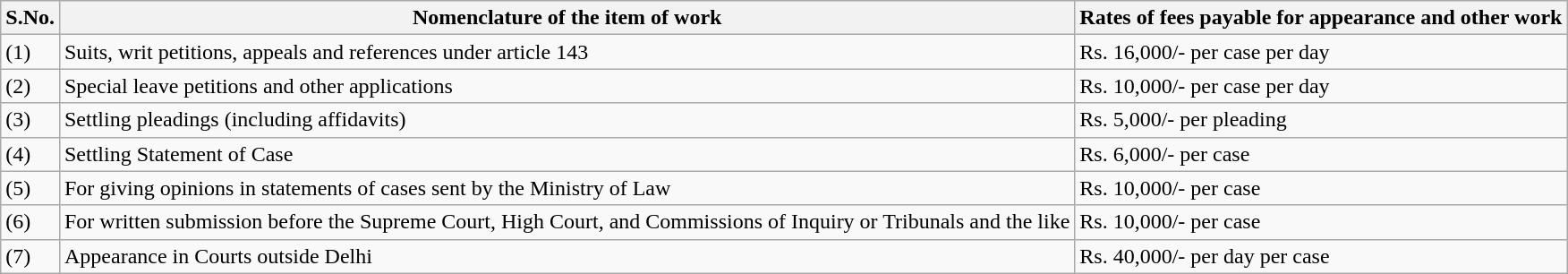<table class="wikitable">
<tr>
<th>S.No.</th>
<th>Nomenclature of the item of work</th>
<th>Rates of fees payable for appearance and other work</th>
</tr>
<tr>
<td>(1)</td>
<td>Suits, writ petitions, appeals and references under article 143</td>
<td>Rs. 16,000/- per case per day</td>
</tr>
<tr>
<td>(2)</td>
<td>Special leave petitions and other applications</td>
<td>Rs. 10,000/- per case per day</td>
</tr>
<tr>
<td>(3)</td>
<td>Settling pleadings (including affidavits)</td>
<td>Rs. 5,000/- per pleading</td>
</tr>
<tr>
<td>(4)</td>
<td>Settling Statement of Case</td>
<td>Rs. 6,000/- per case</td>
</tr>
<tr>
<td>(5)</td>
<td>For giving opinions in statements of cases sent by the Ministry of Law</td>
<td>Rs. 10,000/- per case</td>
</tr>
<tr>
<td>(6)</td>
<td>For written submission before the Supreme Court, High Court, and Commissions of Inquiry or Tribunals and the like</td>
<td>Rs. 10,000/- per case</td>
</tr>
<tr>
<td>(7)</td>
<td>Appearance in Courts outside Delhi</td>
<td>Rs. 40,000/- per day per case</td>
</tr>
</table>
